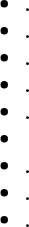<table>
<tr>
<td valign="top" style="width:15em"></td>
<td valign="top"><br><ul><li>.</li><li>.</li><li>.</li><li>.</li><li>.</li><li></li><li>.</li><li>.</li><li>.</li></ul></td>
</tr>
</table>
